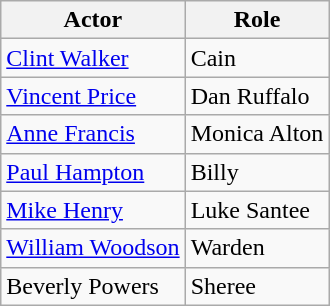<table class="wikitable">
<tr>
<th>Actor</th>
<th>Role</th>
</tr>
<tr>
<td><a href='#'>Clint Walker</a></td>
<td>Cain</td>
</tr>
<tr>
<td><a href='#'>Vincent Price</a></td>
<td>Dan Ruffalo</td>
</tr>
<tr>
<td><a href='#'>Anne Francis</a></td>
<td>Monica Alton</td>
</tr>
<tr>
<td><a href='#'>Paul Hampton</a></td>
<td>Billy</td>
</tr>
<tr>
<td><a href='#'>Mike Henry</a></td>
<td>Luke Santee</td>
</tr>
<tr>
<td><a href='#'>William Woodson</a></td>
<td>Warden</td>
</tr>
<tr>
<td>Beverly Powers</td>
<td>Sheree</td>
</tr>
</table>
